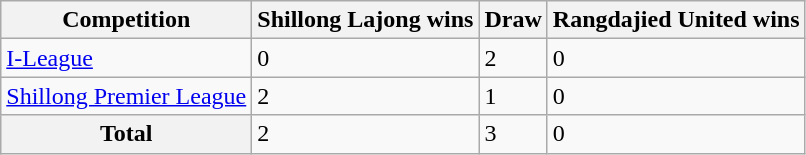<table class="wikitable">
<tr>
<th>Competition</th>
<th>Shillong Lajong wins</th>
<th>Draw</th>
<th>Rangdajied United wins</th>
</tr>
<tr>
<td><a href='#'>I-League</a></td>
<td>0</td>
<td>2</td>
<td>0</td>
</tr>
<tr>
<td><a href='#'>Shillong Premier League</a></td>
<td>2</td>
<td>1</td>
<td>0</td>
</tr>
<tr>
<th>Total</th>
<td>2</td>
<td>3</td>
<td>0</td>
</tr>
</table>
